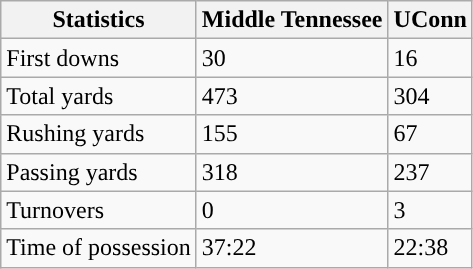<table class="wikitable">
<tr>
<th>Statistics</th>
<th>Middle Tennessee</th>
<th>UConn</th>
</tr>
<tr>
<td>First downs</td>
<td>30</td>
<td>16</td>
</tr>
<tr>
<td>Total yards</td>
<td>473</td>
<td>304</td>
</tr>
<tr>
<td>Rushing yards</td>
<td>155</td>
<td>67</td>
</tr>
<tr>
<td>Passing yards</td>
<td>318</td>
<td>237</td>
</tr>
<tr>
<td>Turnovers</td>
<td>0</td>
<td>3</td>
</tr>
<tr>
<td>Time of possession</td>
<td>37:22</td>
<td>22:38</td>
</tr>
</table>
